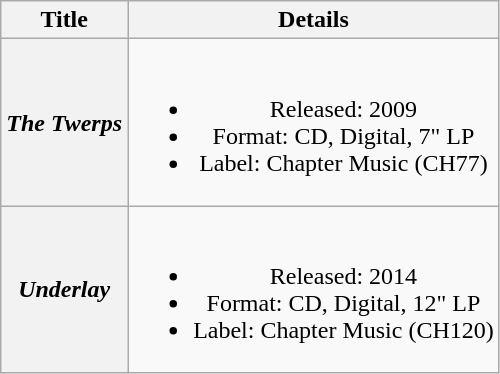<table class="wikitable plainrowheaders" style="text-align:center;" border="1">
<tr>
<th>Title</th>
<th>Details</th>
</tr>
<tr>
<th scope="row"><em>The Twerps</em></th>
<td><br><ul><li>Released: 2009</li><li>Format: CD, Digital, 7" LP</li><li>Label: Chapter Music (CH77)</li></ul></td>
</tr>
<tr>
<th scope="row"><em>Underlay</em></th>
<td><br><ul><li>Released: 2014</li><li>Format: CD, Digital, 12" LP</li><li>Label: Chapter Music (CH120)</li></ul></td>
</tr>
</table>
